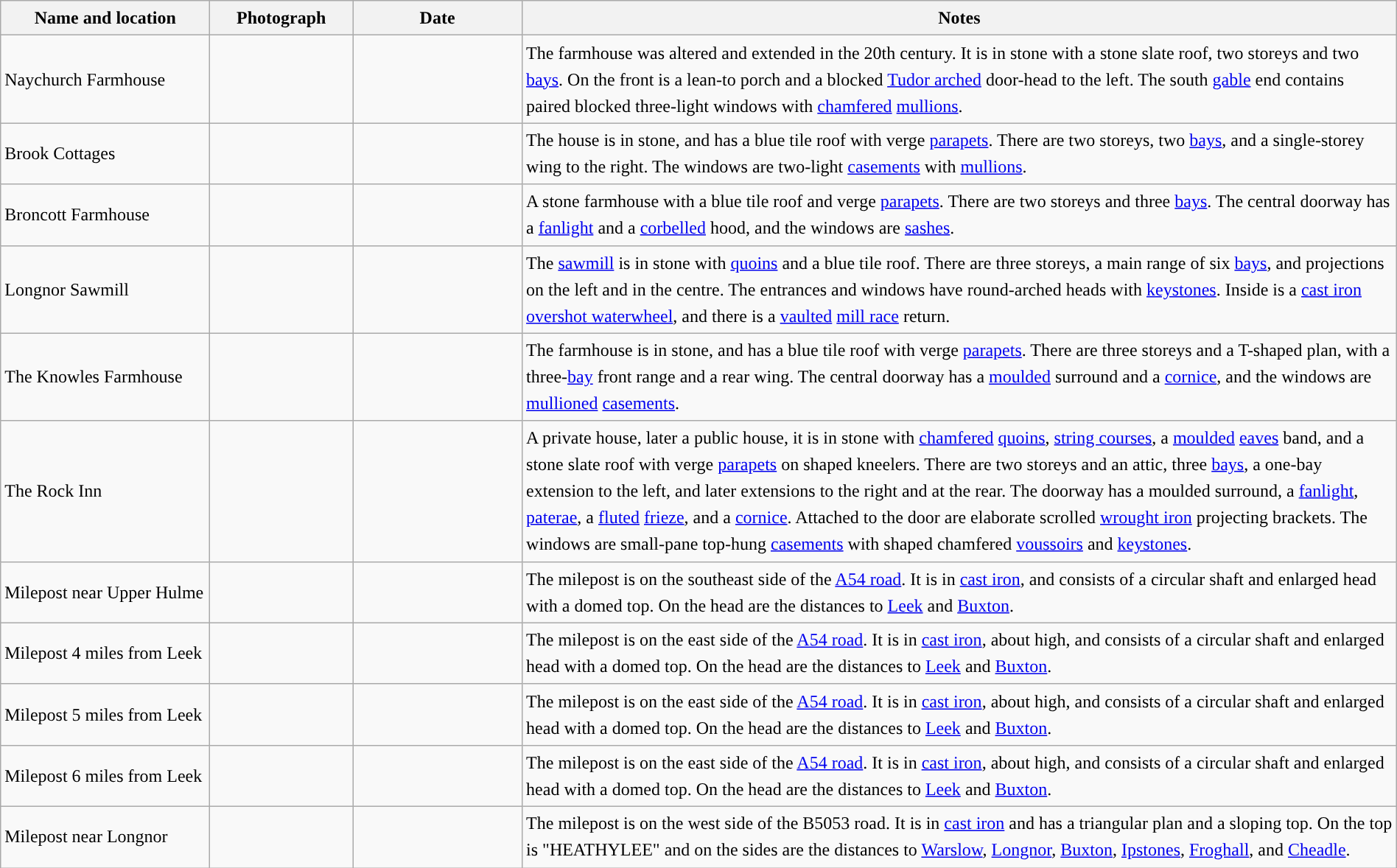<table class="wikitable sortable plainrowheaders" style="width:100%;border:0px;text-align:left;line-height:150%;">
<tr>
<th scope="col"  style="width:150px">Name and location</th>
<th scope="col"  style="width:100px" class="unsortable">Photograph</th>
<th scope="col"  style="width:120px">Date</th>
<th scope="col"  style="width:650px" class="unsortable">Notes</th>
</tr>
<tr>
<td>Naychurch Farmhouse<br><small></small></td>
<td></td>
<td align="center"></td>
<td>The farmhouse was altered and extended in the 20th century.  It is in stone with a stone slate roof, two storeys and two <a href='#'>bays</a>.  On the front is a lean-to porch and a blocked <a href='#'>Tudor arched</a> door-head to the left.  The south <a href='#'>gable</a> end contains paired blocked three-light windows with <a href='#'>chamfered</a> <a href='#'>mullions</a>.</td>
</tr>
<tr>
<td>Brook Cottages<br><small></small></td>
<td></td>
<td align="center"></td>
<td>The house is in stone, and has a blue tile roof with verge <a href='#'>parapets</a>.  There are two storeys, two <a href='#'>bays</a>, and a single-storey wing to the right.  The windows are two-light <a href='#'>casements</a> with <a href='#'>mullions</a>.</td>
</tr>
<tr>
<td>Broncott Farmhouse<br><small></small></td>
<td></td>
<td align="center"></td>
<td>A stone farmhouse with a blue tile roof and verge <a href='#'>parapets</a>.  There are two storeys and three <a href='#'>bays</a>.  The central doorway has a <a href='#'>fanlight</a> and a <a href='#'>corbelled</a> hood, and the windows are <a href='#'>sashes</a>.</td>
</tr>
<tr>
<td>Longnor Sawmill<br><small></small></td>
<td></td>
<td align="center"></td>
<td>The <a href='#'>sawmill</a> is in stone with <a href='#'>quoins</a> and a blue tile roof.  There are three storeys, a main range of six <a href='#'>bays</a>, and projections on the left and in the centre.  The entrances and windows have round-arched heads with <a href='#'>keystones</a>.  Inside is a <a href='#'>cast iron</a> <a href='#'>overshot waterwheel</a>, and there is a <a href='#'>vaulted</a> <a href='#'>mill race</a> return.</td>
</tr>
<tr>
<td>The Knowles Farmhouse<br><small></small></td>
<td></td>
<td align="center"></td>
<td>The farmhouse is in stone, and has a blue tile roof with verge <a href='#'>parapets</a>.  There are three storeys and a T-shaped plan, with a three-<a href='#'>bay</a> front range and a rear wing.  The central doorway has a <a href='#'>moulded</a> surround and a <a href='#'>cornice</a>, and the windows are <a href='#'>mullioned</a> <a href='#'>casements</a>.</td>
</tr>
<tr>
<td>The Rock Inn<br><small></small></td>
<td></td>
<td align="center"></td>
<td>A private house, later a public house, it is in stone with <a href='#'>chamfered</a> <a href='#'>quoins</a>, <a href='#'>string courses</a>, a <a href='#'>moulded</a> <a href='#'>eaves</a> band, and a stone slate roof with verge <a href='#'>parapets</a> on shaped kneelers.  There are two storeys and an attic, three <a href='#'>bays</a>, a one-bay extension to the left, and later extensions to the right and at the rear.  The doorway has a moulded surround, a <a href='#'>fanlight</a>, <a href='#'>paterae</a>, a <a href='#'>fluted</a> <a href='#'>frieze</a>, and a <a href='#'>cornice</a>.  Attached to the door are elaborate scrolled <a href='#'>wrought iron</a> projecting brackets.  The windows are small-pane top-hung <a href='#'>casements</a> with shaped chamfered <a href='#'>voussoirs</a> and <a href='#'>keystones</a>.</td>
</tr>
<tr>
<td>Milepost near Upper Hulme<br><small></small></td>
<td></td>
<td align="center"></td>
<td>The milepost is on the southeast side of the <a href='#'>A54 road</a>.  It is in <a href='#'>cast iron</a>, and consists of a circular shaft and enlarged head with a domed top.  On the head are the distances to <a href='#'>Leek</a> and <a href='#'>Buxton</a>.</td>
</tr>
<tr>
<td>Milepost 4 miles from Leek<br><small></small></td>
<td></td>
<td align="center"></td>
<td>The milepost is on the east side of the <a href='#'>A54 road</a>.  It is in <a href='#'>cast iron</a>, about  high, and consists of a circular shaft and enlarged head with a domed top.  On the head are the distances to <a href='#'>Leek</a> and <a href='#'>Buxton</a>.</td>
</tr>
<tr>
<td>Milepost 5 miles from Leek<br><small></small></td>
<td></td>
<td align="center"></td>
<td>The milepost is on the east side of the <a href='#'>A54 road</a>.  It is in <a href='#'>cast iron</a>, about  high, and consists of a circular shaft and enlarged head with a domed top.  On the head are the distances to <a href='#'>Leek</a> and <a href='#'>Buxton</a>.</td>
</tr>
<tr>
<td>Milepost 6 miles from Leek<br><small></small></td>
<td></td>
<td align="center"></td>
<td>The milepost is on the east side of the <a href='#'>A54 road</a>.  It is in <a href='#'>cast iron</a>, about  high, and consists of a circular shaft and enlarged head with a domed top.  On the head are the distances to <a href='#'>Leek</a> and <a href='#'>Buxton</a>.</td>
</tr>
<tr>
<td>Milepost near Longnor<br><small></small></td>
<td></td>
<td align="center"></td>
<td>The milepost is on the west side of the B5053 road.  It is in <a href='#'>cast iron</a> and has a triangular plan and a sloping top.  On the top is "HEATHYLEE" and on the sides are the distances to <a href='#'>Warslow</a>, <a href='#'>Longnor</a>, <a href='#'>Buxton</a>, <a href='#'>Ipstones</a>, <a href='#'>Froghall</a>, and <a href='#'>Cheadle</a>.</td>
</tr>
<tr>
</tr>
</table>
